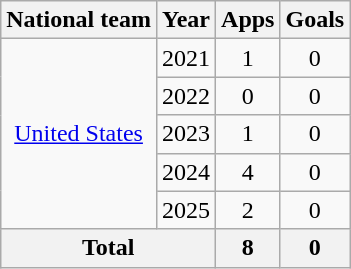<table class="wikitable" style="text-align:center">
<tr>
<th>National team</th>
<th>Year</th>
<th>Apps</th>
<th>Goals</th>
</tr>
<tr>
<td rowspan="5"><a href='#'>United States</a></td>
<td>2021</td>
<td>1</td>
<td>0</td>
</tr>
<tr>
<td>2022</td>
<td>0</td>
<td>0</td>
</tr>
<tr>
<td>2023</td>
<td>1</td>
<td>0</td>
</tr>
<tr>
<td>2024</td>
<td>4</td>
<td>0</td>
</tr>
<tr>
<td>2025</td>
<td>2</td>
<td>0</td>
</tr>
<tr>
<th colspan="2">Total</th>
<th>8</th>
<th>0</th>
</tr>
</table>
